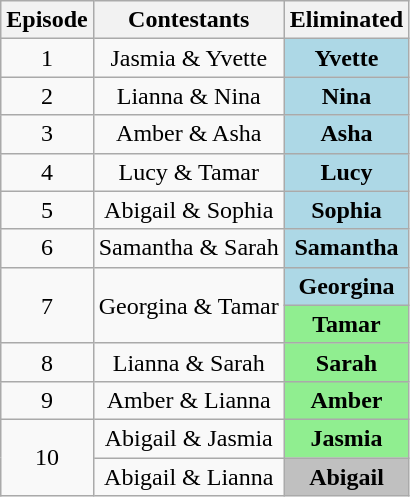<table class="wikitable" border="2" style="text-align:center">
<tr>
<th>Episode</th>
<th>Contestants</th>
<th>Eliminated</th>
</tr>
<tr>
<td>1</td>
<td>Jasmia & Yvette</td>
<td style="background:lightblue"><strong>Yvette</strong></td>
</tr>
<tr>
<td>2</td>
<td>Lianna & Nina</td>
<td style="background:lightblue"><strong>Nina</strong></td>
</tr>
<tr>
<td>3</td>
<td>Amber & Asha</td>
<td style="background:lightblue"><strong>Asha</strong></td>
</tr>
<tr>
<td>4</td>
<td>Lucy & Tamar</td>
<td style="background:lightblue"><strong>Lucy</strong></td>
</tr>
<tr>
<td>5</td>
<td>Abigail & Sophia</td>
<td style="background:lightblue"><strong>Sophia</strong></td>
</tr>
<tr>
<td>6</td>
<td>Samantha & Sarah</td>
<td style="background:lightblue"><strong>Samantha</strong></td>
</tr>
<tr>
<td rowspan=2>7</td>
<td rowspan=2>Georgina & Tamar</td>
<td style="background:lightblue"><strong>Georgina</strong></td>
</tr>
<tr>
<td style="background:lightgreen"><strong>Tamar</strong></td>
</tr>
<tr>
<td>8</td>
<td>Lianna & Sarah</td>
<td style="background:lightgreen"><strong>Sarah</strong></td>
</tr>
<tr>
<td>9</td>
<td>Amber & Lianna</td>
<td style="background:lightgreen"><strong>Amber</strong></td>
</tr>
<tr>
<td rowspan="2">10</td>
<td>Abigail & Jasmia</td>
<td style="background:lightgreen"><strong>Jasmia</strong></td>
</tr>
<tr>
<td>Abigail & Lianna</td>
<td style="background:silver"><strong>Abigail</strong></td>
</tr>
</table>
